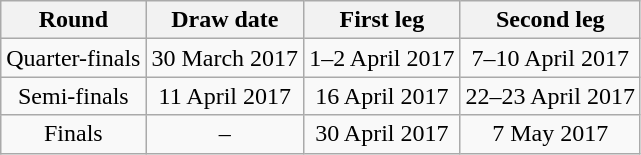<table class="wikitable" border="1">
<tr align="center">
<th>Round</th>
<th>Draw date</th>
<th>First leg</th>
<th>Second leg</th>
</tr>
<tr align="center">
<td>Quarter-finals</td>
<td>30 March 2017</td>
<td>1–2 April 2017</td>
<td>7–10 April 2017</td>
</tr>
<tr align="center">
<td>Semi-finals</td>
<td>11 April 2017</td>
<td>16 April 2017</td>
<td>22–23 April 2017</td>
</tr>
<tr align="center">
<td>Finals</td>
<td>–</td>
<td>30 April 2017</td>
<td>7 May 2017</td>
</tr>
</table>
